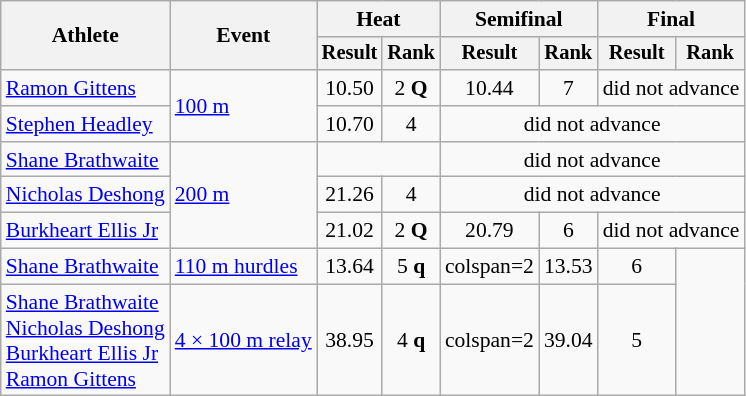<table class="wikitable" style="font-size:90%">
<tr>
<th rowspan=2>Athlete</th>
<th rowspan=2>Event</th>
<th colspan=2>Heat</th>
<th colspan=2>Semifinal</th>
<th colspan=2>Final</th>
</tr>
<tr style="font-size:95%">
<th>Result</th>
<th>Rank</th>
<th>Result</th>
<th>Rank</th>
<th>Result</th>
<th>Rank</th>
</tr>
<tr align=center>
<td align=left><a href='#'>Ramon Gittens</a></td>
<td align=left rowspan=2><a href='#'>100 m</a></td>
<td>10.50</td>
<td>2 <strong>Q</strong></td>
<td>10.44</td>
<td>7</td>
<td colspan=2>did not advance</td>
</tr>
<tr align=center>
<td align=left><a href='#'>Stephen Headley</a></td>
<td>10.70</td>
<td>4</td>
<td colspan=4>did not advance</td>
</tr>
<tr align=center>
<td align=left><a href='#'>Shane Brathwaite</a></td>
<td align=left rowspan=3><a href='#'>200 m</a></td>
<td colspan=2></td>
<td colspan=4>did not advance</td>
</tr>
<tr align=center>
<td align=left><a href='#'>Nicholas Deshong</a></td>
<td>21.26</td>
<td>4</td>
<td colspan=4>did not advance</td>
</tr>
<tr align=center>
<td align=left><a href='#'>Burkheart Ellis Jr</a></td>
<td>21.02</td>
<td>2 <strong>Q</strong></td>
<td>20.79</td>
<td>6</td>
<td colspan=2>did not advance</td>
</tr>
<tr align=center>
<td align=left><a href='#'>Shane Brathwaite</a></td>
<td align=left><a href='#'>110 m hurdles</a></td>
<td>13.64</td>
<td>5 <strong>q</strong></td>
<td>colspan=2 </td>
<td>13.53</td>
<td>6</td>
</tr>
<tr align=center>
<td align=left><a href='#'>Shane Brathwaite</a><br><a href='#'>Nicholas Deshong</a><br><a href='#'>Burkheart Ellis Jr</a><br><a href='#'>Ramon Gittens</a></td>
<td align=left><a href='#'>4 × 100 m relay</a></td>
<td>38.95</td>
<td>4 <strong>q</strong></td>
<td>colspan=2 </td>
<td>39.04</td>
<td>5</td>
</tr>
</table>
